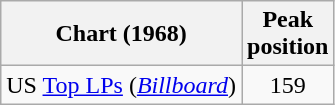<table class="wikitable">
<tr>
<th>Chart (1968)</th>
<th>Peak<br>position</th>
</tr>
<tr>
<td>US <a href='#'>Top LPs</a> (<em><a href='#'>Billboard</a></em>)</td>
<td align="center">159</td>
</tr>
</table>
